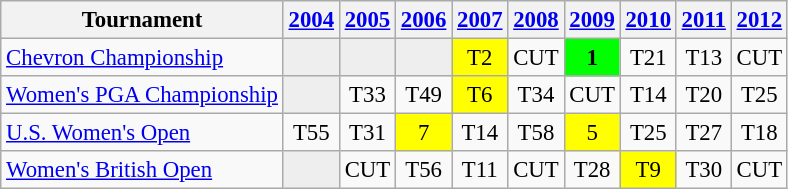<table class="wikitable" style="font-size:95%;text-align:center;">
<tr>
<th>Tournament</th>
<th><a href='#'>2004</a></th>
<th><a href='#'>2005</a></th>
<th><a href='#'>2006</a></th>
<th><a href='#'>2007</a></th>
<th><a href='#'>2008</a></th>
<th><a href='#'>2009</a></th>
<th><a href='#'>2010</a></th>
<th><a href='#'>2011</a></th>
<th><a href='#'>2012</a></th>
</tr>
<tr>
<td align=left><a href='#'>Chevron Championship</a></td>
<td style="background:#eeeeee;"></td>
<td style="background:#eeeeee;"></td>
<td style="background:#eeeeee;"></td>
<td style="background:yellow;">T2</td>
<td>CUT</td>
<td style="background:lime;"><strong>1</strong></td>
<td>T21</td>
<td>T13</td>
<td>CUT</td>
</tr>
<tr>
<td align=left><a href='#'>Women's PGA Championship</a></td>
<td style="background:#eeeeee;"></td>
<td>T33</td>
<td>T49</td>
<td style="background:yellow;">T6</td>
<td>T34</td>
<td>CUT</td>
<td>T14</td>
<td>T20</td>
<td>T25</td>
</tr>
<tr>
<td align=left><a href='#'>U.S. Women's Open</a></td>
<td>T55</td>
<td>T31</td>
<td style="background:yellow;">7</td>
<td>T14</td>
<td>T58</td>
<td style="background:yellow;">5</td>
<td>T25</td>
<td>T27</td>
<td>T18</td>
</tr>
<tr>
<td align=left><a href='#'>Women's British Open</a></td>
<td style="background:#eeeeee;"></td>
<td>CUT</td>
<td>T56</td>
<td>T11</td>
<td>CUT</td>
<td>T28</td>
<td style="background:yellow;">T9</td>
<td>T30</td>
<td>CUT</td>
</tr>
</table>
